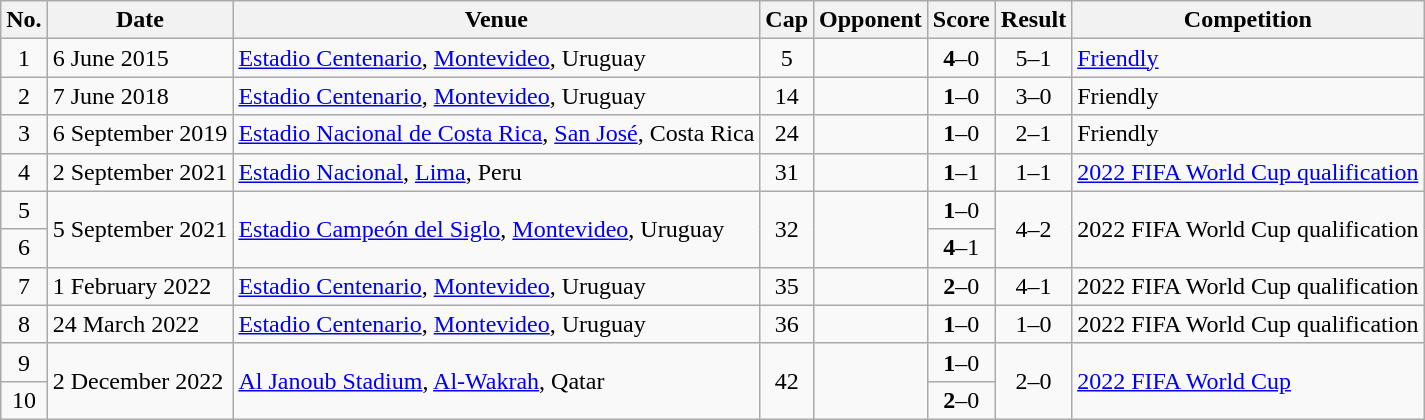<table class="wikitable">
<tr>
<th>No.</th>
<th>Date</th>
<th>Venue</th>
<th>Cap</th>
<th>Opponent</th>
<th>Score</th>
<th>Result</th>
<th>Competition</th>
</tr>
<tr>
<td align=center>1</td>
<td>6 June 2015</td>
<td><a href='#'>Estadio Centenario</a>, <a href='#'>Montevideo</a>, Uruguay</td>
<td align=center>5</td>
<td></td>
<td align=center><strong>4</strong>–0</td>
<td align=center>5–1</td>
<td><a href='#'>Friendly</a></td>
</tr>
<tr>
<td align=center>2</td>
<td>7 June 2018</td>
<td><a href='#'>Estadio Centenario</a>, <a href='#'>Montevideo</a>, Uruguay</td>
<td align=center>14</td>
<td></td>
<td align=center><strong>1</strong>–0</td>
<td align=center>3–0</td>
<td>Friendly</td>
</tr>
<tr>
<td align=center>3</td>
<td>6 September 2019</td>
<td><a href='#'>Estadio Nacional de Costa Rica</a>, <a href='#'>San José</a>, Costa Rica</td>
<td align=center>24</td>
<td></td>
<td align=center><strong>1</strong>–0</td>
<td align=center>2–1</td>
<td>Friendly</td>
</tr>
<tr>
<td align=center>4</td>
<td>2 September 2021</td>
<td><a href='#'>Estadio Nacional</a>, <a href='#'>Lima</a>, Peru</td>
<td align=center>31</td>
<td></td>
<td align=center><strong>1</strong>–1</td>
<td align=center>1–1</td>
<td><a href='#'>2022 FIFA World Cup qualification</a></td>
</tr>
<tr>
<td align=center>5</td>
<td rowspan=2>5 September 2021</td>
<td rowspan=2><a href='#'>Estadio Campeón del Siglo</a>, <a href='#'>Montevideo</a>, Uruguay</td>
<td rowspan=2 align=center>32</td>
<td rowspan=2></td>
<td align=center><strong>1</strong>–0</td>
<td rowspan=2 align=center>4–2</td>
<td rowspan=2>2022 FIFA World Cup qualification</td>
</tr>
<tr>
<td align=center>6</td>
<td align=center><strong>4</strong>–1</td>
</tr>
<tr>
<td align=center>7</td>
<td>1 February 2022</td>
<td><a href='#'>Estadio Centenario</a>, <a href='#'>Montevideo</a>, Uruguay</td>
<td align=center>35</td>
<td></td>
<td align=center><strong>2</strong>–0</td>
<td align=center>4–1</td>
<td>2022 FIFA World Cup qualification</td>
</tr>
<tr>
<td align=center>8</td>
<td>24 March 2022</td>
<td><a href='#'>Estadio Centenario</a>, <a href='#'>Montevideo</a>, Uruguay</td>
<td align=center>36</td>
<td></td>
<td align=center><strong>1</strong>–0</td>
<td align=center>1–0</td>
<td>2022 FIFA World Cup qualification</td>
</tr>
<tr>
<td align=center>9</td>
<td rowspan=2>2 December 2022</td>
<td rowspan=2><a href='#'>Al Janoub Stadium</a>, <a href='#'>Al-Wakrah</a>, Qatar</td>
<td rowspan=2 align=center>42</td>
<td rowspan=2></td>
<td align=center><strong>1</strong>–0</td>
<td rowspan=2 align=center>2–0</td>
<td rowspan=2><a href='#'>2022 FIFA World Cup</a></td>
</tr>
<tr>
<td align=center>10</td>
<td align=center><strong>2</strong>–0</td>
</tr>
</table>
